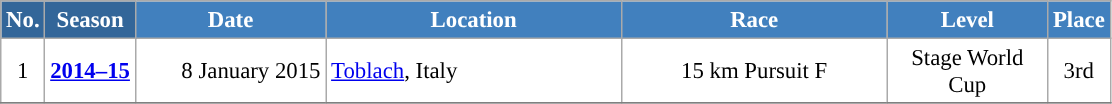<table class="wikitable sortable" style="font-size:95%; text-align:center; border:grey solid 1px; border-collapse:collapse; background:#ffffff;">
<tr style="background:#efefef;">
<th style="background-color:#369; color:white;">No.</th>
<th style="background-color:#369; color:white;">Season</th>
<th style="background-color:#4180be; color:white; width:120px;">Date</th>
<th style="background-color:#4180be; color:white; width:190px;">Location</th>
<th style="background-color:#4180be; color:white; width:170px;">Race</th>
<th style="background-color:#4180be; color:white; width:100px;">Level</th>
<th style="background-color:#4180be; color:white;">Place</th>
</tr>
<tr>
<td align=center>1</td>
<td rowspan=1 align=center><strong><a href='#'>2014–15</a></strong></td>
<td align=right>8 January 2015</td>
<td align=left> <a href='#'>Toblach</a>, Italy</td>
<td>15 km Pursuit F</td>
<td>Stage World Cup</td>
<td>3rd</td>
</tr>
<tr>
</tr>
</table>
